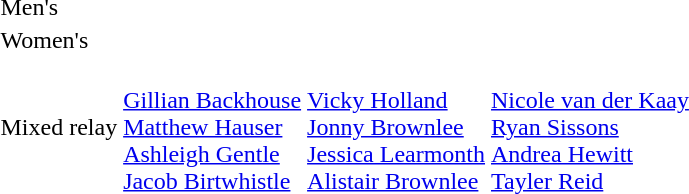<table>
<tr>
<td>Men's<br></td>
<td></td>
<td></td>
<td></td>
</tr>
<tr>
<td>Women's<br></td>
<td></td>
<td></td>
<td></td>
</tr>
<tr>
<td>Mixed relay<br></td>
<td><br><a href='#'>Gillian Backhouse</a><br><a href='#'>Matthew Hauser</a><br><a href='#'>Ashleigh Gentle</a><br><a href='#'>Jacob Birtwhistle</a></td>
<td><br><a href='#'>Vicky Holland</a><br><a href='#'>Jonny Brownlee</a><br><a href='#'>Jessica Learmonth</a><br><a href='#'>Alistair Brownlee</a></td>
<td><br><a href='#'>Nicole van der Kaay</a><br><a href='#'>Ryan Sissons</a><br><a href='#'>Andrea Hewitt</a><br><a href='#'>Tayler Reid</a></td>
</tr>
</table>
